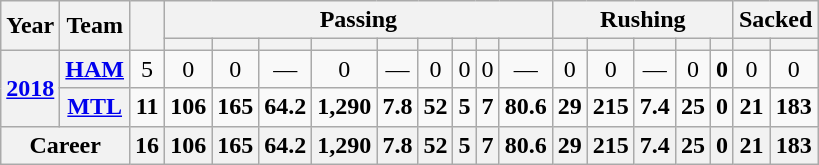<table class="wikitable" style="text-align:center;">
<tr>
<th rowspan="2">Year</th>
<th rowspan="2">Team</th>
<th rowspan="2"></th>
<th colspan="9">Passing</th>
<th colspan="5">Rushing</th>
<th colspan="2">Sacked</th>
</tr>
<tr>
<th></th>
<th></th>
<th></th>
<th></th>
<th></th>
<th></th>
<th></th>
<th></th>
<th></th>
<th></th>
<th></th>
<th></th>
<th></th>
<th></th>
<th></th>
<th></th>
</tr>
<tr>
<th rowspan="2"><a href='#'>2018</a></th>
<th><a href='#'>HAM</a></th>
<td>5</td>
<td>0</td>
<td>0</td>
<td>—</td>
<td>0</td>
<td>—</td>
<td>0</td>
<td>0</td>
<td>0</td>
<td>—</td>
<td>0</td>
<td>0</td>
<td>—</td>
<td>0</td>
<td><strong>0</strong></td>
<td>0</td>
<td>0</td>
</tr>
<tr>
<th><a href='#'>MTL</a></th>
<td><strong>11</strong></td>
<td><strong>106</strong></td>
<td><strong>165</strong></td>
<td><strong>64.2</strong></td>
<td><strong>1,290</strong></td>
<td><strong>7.8</strong></td>
<td><strong>52</strong></td>
<td><strong>5</strong></td>
<td><strong>7</strong></td>
<td><strong>80.6</strong></td>
<td><strong>29</strong></td>
<td><strong>215</strong></td>
<td><strong>7.4</strong></td>
<td><strong>25</strong></td>
<td><strong>0</strong></td>
<td><strong>21</strong></td>
<td><strong>183</strong></td>
</tr>
<tr>
<th colspan="2">Career</th>
<th>16</th>
<th>106</th>
<th>165</th>
<th>64.2</th>
<th>1,290</th>
<th>7.8</th>
<th>52</th>
<th>5</th>
<th>7</th>
<th>80.6</th>
<th>29</th>
<th>215</th>
<th>7.4</th>
<th>25</th>
<th>0</th>
<th>21</th>
<th>183</th>
</tr>
</table>
